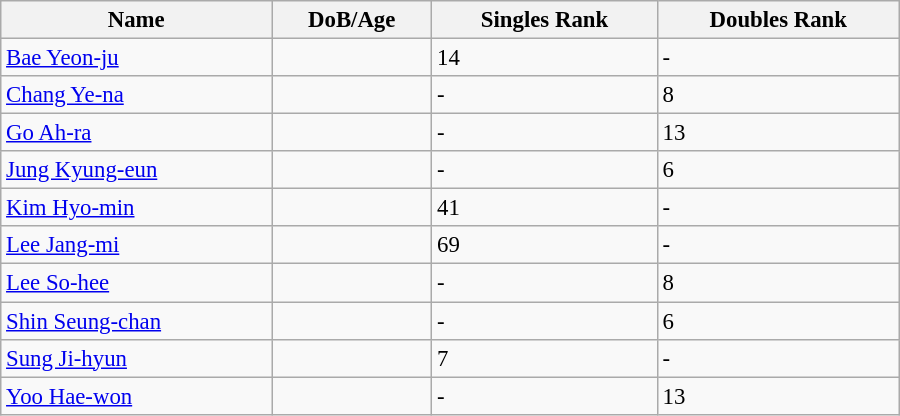<table class="wikitable"  style="width:600px; font-size:95%;">
<tr>
<th align="left">Name</th>
<th align="left">DoB/Age</th>
<th align="left">Singles Rank</th>
<th align="left">Doubles Rank</th>
</tr>
<tr>
<td><a href='#'>Bae Yeon-ju</a></td>
<td></td>
<td>14</td>
<td>-</td>
</tr>
<tr>
<td><a href='#'>Chang Ye-na</a></td>
<td></td>
<td>-</td>
<td>8</td>
</tr>
<tr>
<td><a href='#'>Go Ah-ra</a></td>
<td></td>
<td>-</td>
<td>13</td>
</tr>
<tr>
<td><a href='#'>Jung Kyung-eun</a></td>
<td></td>
<td>-</td>
<td>6</td>
</tr>
<tr>
<td><a href='#'>Kim Hyo-min</a></td>
<td></td>
<td>41</td>
<td>-</td>
</tr>
<tr>
<td><a href='#'>Lee Jang-mi</a></td>
<td></td>
<td>69</td>
<td>-</td>
</tr>
<tr>
<td><a href='#'>Lee So-hee</a></td>
<td></td>
<td>-</td>
<td>8</td>
</tr>
<tr>
<td><a href='#'>Shin Seung-chan</a></td>
<td></td>
<td>-</td>
<td>6</td>
</tr>
<tr>
<td><a href='#'>Sung Ji-hyun</a></td>
<td></td>
<td>7</td>
<td>-</td>
</tr>
<tr>
<td><a href='#'>Yoo Hae-won</a></td>
<td></td>
<td>-</td>
<td>13</td>
</tr>
</table>
